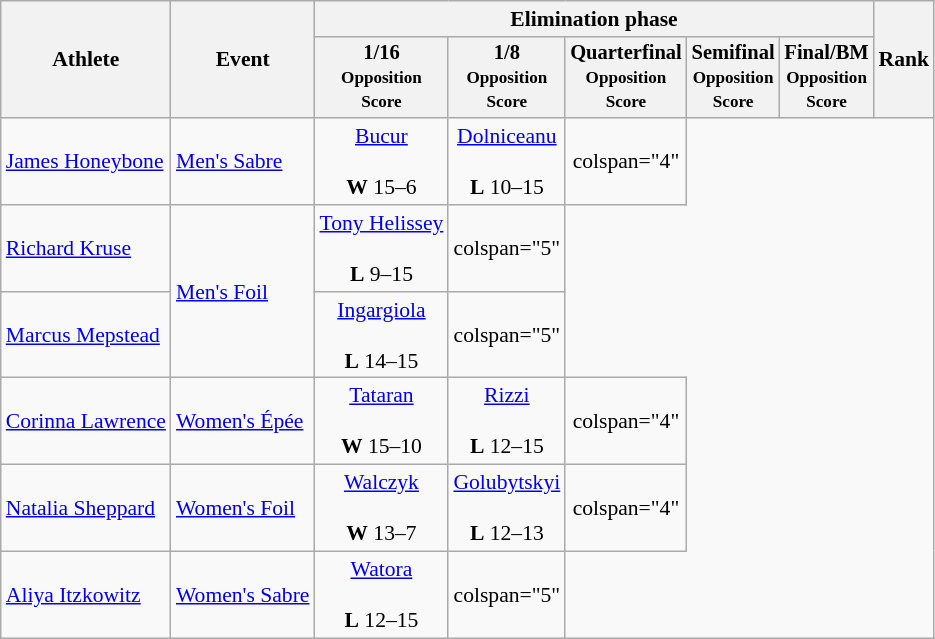<table class="wikitable" style="font-size:90%">
<tr>
<th rowspan="2">Athlete</th>
<th rowspan="2">Event</th>
<th colspan="5">Elimination phase</th>
<th rowspan="2">Rank</th>
</tr>
<tr style="font-size:95%">
<th>1/16<br><small>Opposition <br> Score</small></th>
<th>1/8<br><small>Opposition <br> Score</small></th>
<th>Quarterfinal<br><small>Opposition <br> Score</small></th>
<th>Semifinal<br><small>Opposition <br> Score</small></th>
<th>Final/BM<br><small>Opposition <br> Score</small></th>
</tr>
<tr align=center>
<td align=left><a href='#'>James Honeybone</a></td>
<td align=left><a href='#'>Men's Sabre</a></td>
<td><a href='#'>Bucur</a><br><br> <strong>W</strong> 15–6</td>
<td><a href='#'>Dolniceanu</a> <br><br><strong>L</strong> 10–15</td>
<td>colspan="4" </td>
</tr>
<tr align=center>
<td align=left><a href='#'>Richard Kruse</a></td>
<td rowspan="2" align=left><a href='#'>Men's Foil</a></td>
<td><a href='#'>Tony Helissey</a><br><br> <strong>L</strong> 9–15</td>
<td>colspan="5" </td>
</tr>
<tr align=center>
<td align=left><a href='#'>Marcus Mepstead</a></td>
<td><a href='#'>Ingargiola</a><br><br> <strong>L</strong> 14–15</td>
<td>colspan="5" </td>
</tr>
<tr align=center>
<td align=left><a href='#'>Corinna Lawrence</a></td>
<td align=left><a href='#'>Women's Épée</a></td>
<td><a href='#'>Tataran</a><br><br> <strong>W</strong> 15–10</td>
<td><a href='#'>Rizzi</a> <br><br> <strong>L</strong> 12–15</td>
<td>colspan="4" </td>
</tr>
<tr align=center>
<td align=left><a href='#'>Natalia Sheppard</a></td>
<td align=left><a href='#'>Women's Foil</a></td>
<td><a href='#'>Walczyk</a><br><br> <strong>W</strong> 13–7</td>
<td><a href='#'>Golubytskyi</a> <br><br> <strong>L</strong> 12–13</td>
<td>colspan="4" </td>
</tr>
<tr align=center>
<td align=left><a href='#'>Aliya Itzkowitz</a></td>
<td align=left><a href='#'>Women's Sabre</a></td>
<td><a href='#'>Watora</a><br><br> <strong>L</strong> 12–15</td>
<td>colspan="5" </td>
</tr>
</table>
